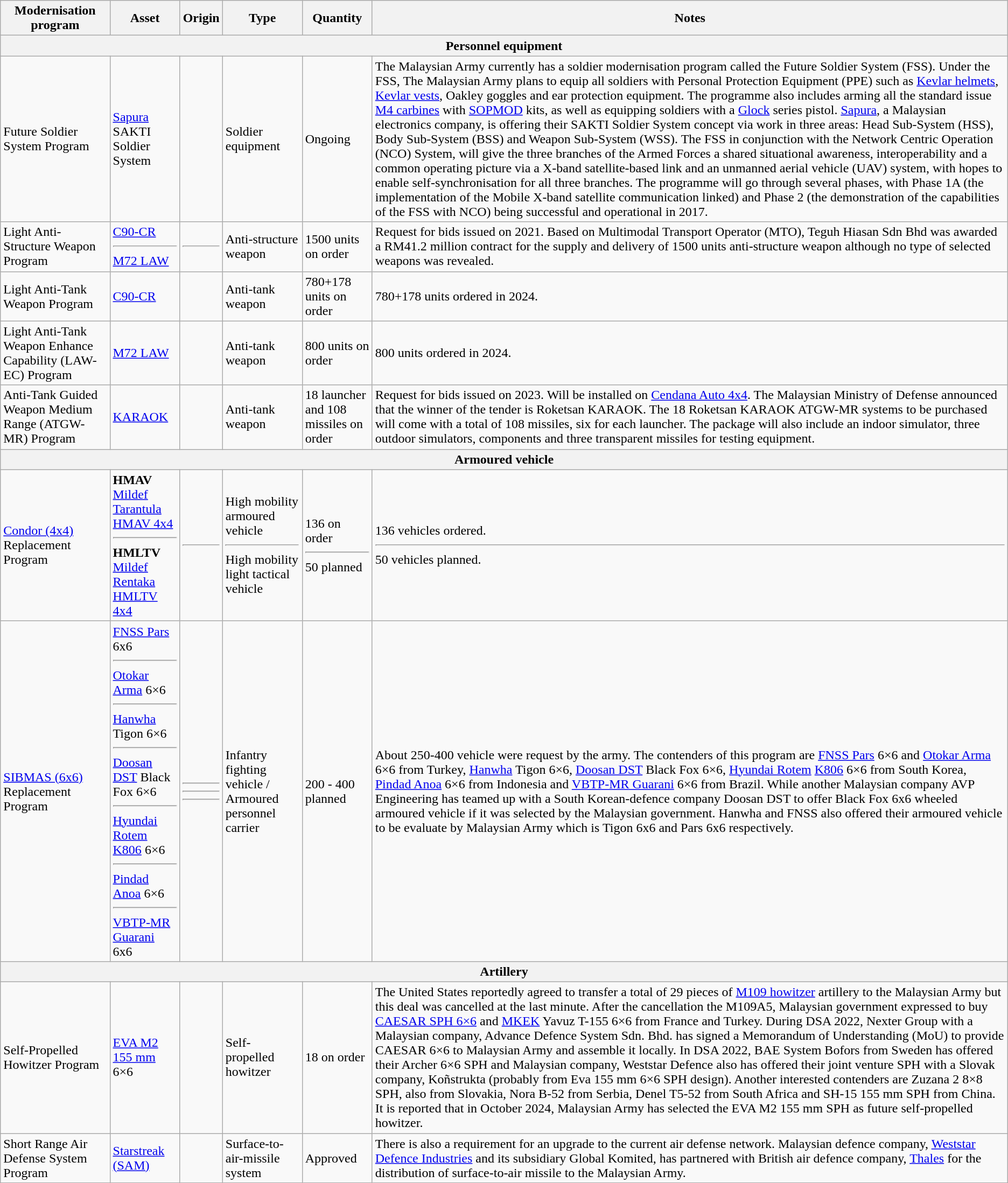<table class="wikitable">
<tr>
<th>Modernisation program</th>
<th>Asset</th>
<th>Origin</th>
<th>Type</th>
<th>Quantity</th>
<th>Notes</th>
</tr>
<tr>
<th colspan="7">Personnel equipment</th>
</tr>
<tr>
<td>Future Soldier System Program</td>
<td><a href='#'>Sapura</a> SAKTI Soldier System</td>
<td></td>
<td>Soldier equipment</td>
<td>Ongoing</td>
<td>The Malaysian Army currently has a soldier modernisation program called the Future Soldier System (FSS). Under the FSS, The Malaysian Army plans to equip all soldiers with Personal Protection Equipment (PPE) such as <a href='#'>Kevlar helmets</a>, <a href='#'>Kevlar vests</a>, Oakley goggles and ear protection equipment. The programme also includes arming all the standard issue <a href='#'>M4 carbines</a> with <a href='#'>SOPMOD</a> kits, as well as equipping soldiers with a <a href='#'>Glock</a> series pistol. <a href='#'>Sapura</a>, a Malaysian electronics company, is offering their SAKTI Soldier System concept via work in three areas: Head Sub-System (HSS), Body Sub-System (BSS) and Weapon Sub-System (WSS). The FSS in conjunction with the Network Centric Operation (NCO) System, will give the three branches of the Armed Forces a shared situational awareness, interoperability and a common operating picture via a X-band satellite-based link and an unmanned aerial vehicle (UAV) system, with hopes to enable self-synchronisation for all three branches. The programme will go through several phases, with Phase 1A (the implementation of the Mobile X-band satellite communication linked) and Phase 2 (the demonstration of the capabilities of the FSS with NCO) being successful and operational in 2017.</td>
</tr>
<tr>
<td>Light Anti-Structure Weapon Program</td>
<td><a href='#'>C90-CR</a> <hr> <a href='#'>M72 LAW</a></td>
<td> <hr> </td>
<td>Anti-structure weapon</td>
<td>1500 units on order</td>
<td>Request for bids issued on 2021. Based on Multimodal Transport Operator (MTO), Teguh Hiasan Sdn Bhd was awarded a RM41.2 million contract for the supply and delivery of 1500 units anti-structure weapon although no type of selected weapons was revealed.</td>
</tr>
<tr>
<td>Light Anti-Tank Weapon Program</td>
<td><a href='#'>C90-CR</a></td>
<td></td>
<td>Anti-tank weapon</td>
<td>780+178 units on order</td>
<td>780+178 units ordered in 2024.</td>
</tr>
<tr>
<td>Light Anti-Tank Weapon Enhance Capability (LAW-EC) Program</td>
<td><a href='#'>M72 LAW</a></td>
<td></td>
<td>Anti-tank weapon</td>
<td>800 units on order</td>
<td>800 units ordered in 2024.</td>
</tr>
<tr>
<td>Anti-Tank Guided Weapon Medium Range (ATGW-MR) Program</td>
<td><a href='#'>KARAOK</a></td>
<td></td>
<td>Anti-tank weapon</td>
<td>18 launcher and 108 missiles on order</td>
<td>Request for bids issued on 2023. Will be installed on <a href='#'>Cendana Auto 4x4</a>. The Malaysian Ministry of Defense announced that the winner of the tender is Roketsan KARAOK. The 18 Roketsan KARAOK ATGW-MR systems to be purchased will come with a total of 108 missiles, six for each launcher. The package will also include an indoor simulator, three outdoor simulators, components and three transparent missiles for testing equipment.</td>
</tr>
<tr>
<th colspan="7">Armoured vehicle</th>
</tr>
<tr>
<td><a href='#'>Condor (4x4)</a> Replacement Program</td>
<td><strong>HMAV</strong><br><a href='#'>Mildef Tarantula HMAV 4x4</a> <hr> <strong>HMLTV</strong> <br><a href='#'>Mildef Rentaka HMLTV 4x4</a></td>
<td> <hr> </td>
<td>High mobility armoured vehicle  <hr> High mobility light tactical vehicle</td>
<td>136 on order <hr> 50 planned</td>
<td>136 vehicles ordered. <hr> 50 vehicles planned.</td>
</tr>
<tr>
<td><a href='#'>SIBMAS (6x6)</a> Replacement Program</td>
<td><a href='#'>FNSS Pars</a> 6x6 <hr><a href='#'>Otokar Arma</a> 6×6<hr><a href='#'>Hanwha</a> Tigon 6×6<hr><a href='#'>Doosan DST</a> Black Fox 6×6<hr><a href='#'>Hyundai Rotem</a> <a href='#'>K806</a> 6×6<hr><a href='#'>Pindad Anoa</a> 6×6<hr> <a href='#'>VBTP-MR Guarani</a> 6x6</td>
<td> <hr>  <hr>  <hr> </td>
<td>Infantry fighting vehicle / Armoured personnel carrier</td>
<td>200 - 400 planned</td>
<td>About 250-400 vehicle were request by the army. The contenders of this program are <a href='#'>FNSS Pars</a> 6×6 and <a href='#'>Otokar Arma</a> 6×6 from Turkey, <a href='#'>Hanwha</a> Tigon 6×6, <a href='#'>Doosan DST</a> Black Fox 6×6, <a href='#'>Hyundai Rotem</a> <a href='#'>K806</a> 6×6 from South Korea, <a href='#'>Pindad Anoa</a> 6×6 from Indonesia and <a href='#'>VBTP-MR Guarani</a> 6×6 from Brazil. While another Malaysian company AVP Engineering has teamed up with a South Korean-defence company Doosan DST to offer Black Fox 6x6 wheeled armoured vehicle if it was selected by the Malaysian government. Hanwha and FNSS also offered their armoured vehicle to be evaluate by Malaysian Army which is Tigon 6x6 and Pars 6x6 respectively.</td>
</tr>
<tr>
<th colspan="7">Artillery</th>
</tr>
<tr>
<td>Self-Propelled Howitzer Program</td>
<td><a href='#'>EVA M2 155 mm</a> 6×6</td>
<td></td>
<td>Self-propelled howitzer</td>
<td>18 on order</td>
<td>The United States reportedly agreed to transfer a total of 29 pieces of <a href='#'>M109 howitzer</a> artillery to the Malaysian Army but this deal was cancelled at the last minute. After the cancellation the M109A5, Malaysian government expressed to buy <a href='#'>CAESAR SPH 6×6</a> and <a href='#'>MKEK</a> Yavuz T-155 6×6 from France and Turkey. During DSA 2022, Nexter Group with a Malaysian company, Advance Defence System Sdn. Bhd. has signed a Memorandum of Understanding (MoU) to provide CAESAR 6×6 to Malaysian Army and assemble it locally. In DSA 2022, BAE System Bofors from Sweden has offered their Archer 6×6 SPH and Malaysian company, Weststar Defence also has offered their joint venture SPH with a Slovak company, Koñstrukta (probably from Eva 155 mm 6×6 SPH design). Another interested contenders are Zuzana 2 8×8 SPH, also from Slovakia, Nora B-52 from Serbia, Denel T5-52 from South Africa and SH-15 155 mm SPH from China. It is reported that in October 2024, Malaysian Army has selected the EVA M2 155 mm SPH as future self-propelled howitzer.</td>
</tr>
<tr>
<td>Short Range Air Defense System Program</td>
<td><a href='#'>Starstreak (SAM)</a></td>
<td> <br> </td>
<td>Surface-to-air-missile system</td>
<td>Approved</td>
<td>There is also a requirement for an upgrade to the current air defense network. Malaysian defence company, <a href='#'>Weststar Defence Industries</a> and its subsidiary Global Komited, has partnered with British air defence company, <a href='#'>Thales</a> for the distribution of surface-to-air missile to the Malaysian Army.</td>
</tr>
</table>
